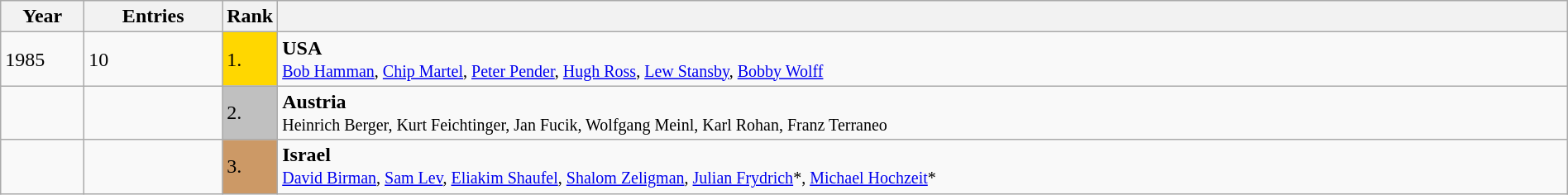<table class="wikitable" style="width:100%;">
<tr>
<th>Year</th>
<th>Entries</th>
<th>Rank</th>
<th></th>
</tr>
<tr>
<td width = 60>1985</td>
<td>10</td>
<td style="background:gold; width:30px;">1.</td>
<td> <strong>USA</strong><br><small><a href='#'>Bob Hamman</a>, <a href='#'>Chip Martel</a>, <a href='#'>Peter Pender</a>, <a href='#'>Hugh Ross</a>, <a href='#'>Lew Stansby</a>, <a href='#'>Bobby Wolff</a></small></td>
</tr>
<tr>
<td></td>
<td></td>
<td style="background:silver;">2.</td>
<td> <strong>Austria</strong><br><small>Heinrich Berger, Kurt Feichtinger, Jan Fucik, Wolfgang Meinl, Karl Rohan, Franz Terraneo</small></td>
</tr>
<tr>
<td></td>
<td></td>
<td style="background:#c96;">3.</td>
<td> <strong>Israel</strong><br><small><a href='#'>David Birman</a>, <a href='#'>Sam Lev</a>, <a href='#'>Eliakim Shaufel</a>, <a href='#'>Shalom Zeligman</a>, <a href='#'>Julian Frydrich</a>*, <a href='#'>Michael Hochzeit</a>*</small></td>
</tr>
</table>
